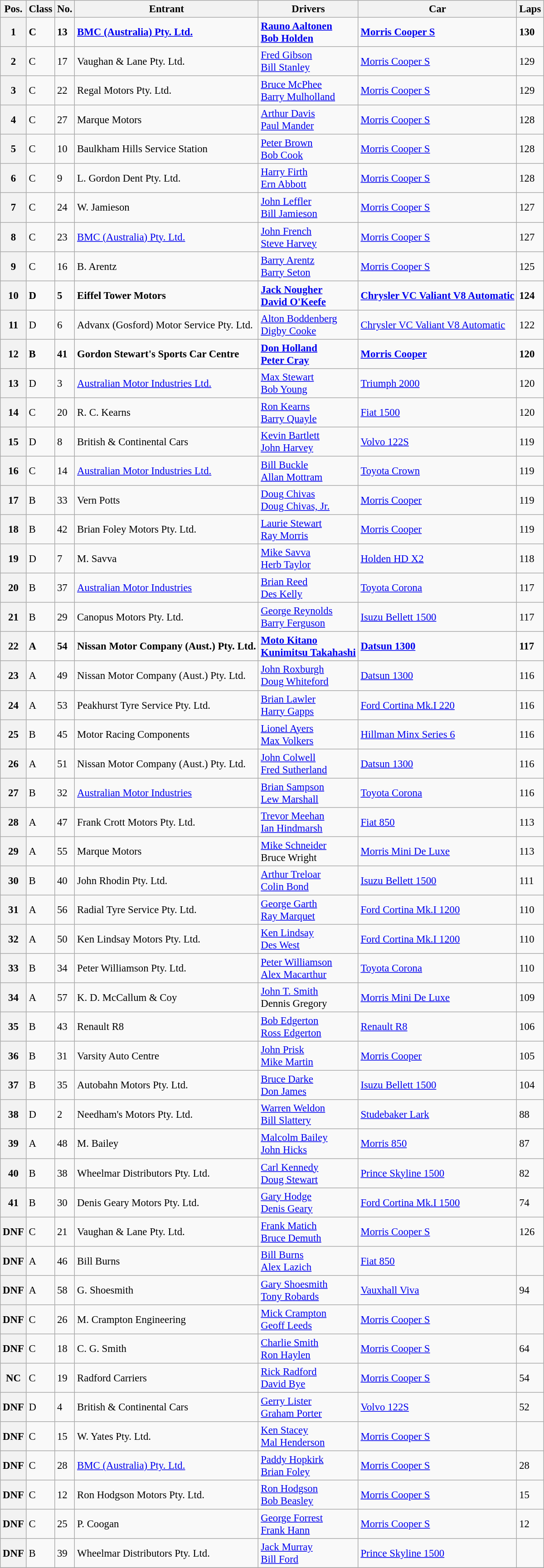<table class="wikitable sortable" style="font-size: 95%;">
<tr>
<th>Pos.</th>
<th>Class</th>
<th>No.</th>
<th>Entrant</th>
<th>Drivers</th>
<th>Car</th>
<th>Laps</th>
</tr>
<tr style="font-weight:bold">
<th>1</th>
<td>C</td>
<td>13</td>
<td><a href='#'>BMC (Australia) Pty. Ltd.</a></td>
<td> <a href='#'>Rauno Aaltonen</a><br> <a href='#'>Bob Holden</a></td>
<td><a href='#'>Morris Cooper S</a></td>
<td>130</td>
</tr>
<tr>
<th>2</th>
<td>C</td>
<td>17</td>
<td>Vaughan & Lane Pty. Ltd.</td>
<td> <a href='#'>Fred Gibson</a><br> <a href='#'>Bill Stanley</a></td>
<td><a href='#'>Morris Cooper S</a></td>
<td>129</td>
</tr>
<tr>
<th>3</th>
<td>C</td>
<td>22</td>
<td>Regal Motors Pty. Ltd.</td>
<td> <a href='#'>Bruce McPhee</a><br> <a href='#'>Barry Mulholland</a></td>
<td><a href='#'>Morris Cooper S</a></td>
<td>129</td>
</tr>
<tr>
<th>4</th>
<td>C</td>
<td>27</td>
<td>Marque Motors</td>
<td> <a href='#'>Arthur Davis</a><br> <a href='#'>Paul Mander</a></td>
<td><a href='#'>Morris Cooper S</a></td>
<td>128</td>
</tr>
<tr>
<th>5</th>
<td>C</td>
<td>10</td>
<td>Baulkham Hills Service Station</td>
<td> <a href='#'>Peter Brown</a><br> <a href='#'>Bob Cook</a></td>
<td><a href='#'>Morris Cooper S</a></td>
<td>128</td>
</tr>
<tr>
<th>6</th>
<td>C</td>
<td>9</td>
<td>L. Gordon Dent Pty. Ltd.</td>
<td> <a href='#'>Harry Firth</a><br> <a href='#'>Ern Abbott</a></td>
<td><a href='#'>Morris Cooper S</a></td>
<td>128</td>
</tr>
<tr>
<th>7</th>
<td>C</td>
<td>24</td>
<td>W. Jamieson</td>
<td> <a href='#'>John Leffler</a><br> <a href='#'>Bill Jamieson</a></td>
<td><a href='#'>Morris Cooper S</a></td>
<td>127</td>
</tr>
<tr>
<th>8</th>
<td>C</td>
<td>23</td>
<td><a href='#'>BMC (Australia) Pty. Ltd.</a></td>
<td> <a href='#'>John French</a><br> <a href='#'>Steve Harvey</a></td>
<td><a href='#'>Morris Cooper S</a></td>
<td>127</td>
</tr>
<tr>
<th>9</th>
<td>C</td>
<td>16</td>
<td>B. Arentz</td>
<td> <a href='#'>Barry Arentz</a><br> <a href='#'>Barry Seton</a></td>
<td><a href='#'>Morris Cooper S</a></td>
<td>125</td>
</tr>
<tr style="font-weight:bold">
<th>10</th>
<td>D</td>
<td>5</td>
<td>Eiffel Tower Motors</td>
<td> <a href='#'>Jack Nougher</a><br> <a href='#'>David O'Keefe</a></td>
<td><a href='#'>Chrysler VC Valiant V8 Automatic</a></td>
<td>124</td>
</tr>
<tr>
<th>11</th>
<td>D</td>
<td>6</td>
<td>Advanx (Gosford) Motor Service Pty. Ltd.</td>
<td> <a href='#'>Alton Boddenberg</a><br> <a href='#'>Digby Cooke</a></td>
<td><a href='#'>Chrysler VC Valiant V8 Automatic</a></td>
<td>122</td>
</tr>
<tr style="font-weight:bold">
<th>12</th>
<td>B</td>
<td>41</td>
<td>Gordon Stewart's Sports Car Centre</td>
<td> <a href='#'>Don Holland</a><br> <a href='#'>Peter Cray</a></td>
<td><a href='#'>Morris Cooper</a></td>
<td>120</td>
</tr>
<tr>
<th>13</th>
<td>D</td>
<td>3</td>
<td><a href='#'>Australian Motor Industries Ltd.</a></td>
<td> <a href='#'>Max Stewart</a><br> <a href='#'>Bob Young</a></td>
<td><a href='#'>Triumph 2000</a></td>
<td>120</td>
</tr>
<tr>
<th>14</th>
<td>C</td>
<td>20</td>
<td>R. C. Kearns</td>
<td> <a href='#'>Ron Kearns</a><br> <a href='#'>Barry Quayle</a></td>
<td><a href='#'>Fiat 1500</a></td>
<td>120</td>
</tr>
<tr>
<th>15</th>
<td>D</td>
<td>8</td>
<td>British & Continental Cars</td>
<td> <a href='#'>Kevin Bartlett</a><br> <a href='#'>John Harvey</a></td>
<td><a href='#'>Volvo 122S</a></td>
<td>119</td>
</tr>
<tr>
<th>16</th>
<td>C</td>
<td>14</td>
<td><a href='#'>Australian Motor Industries Ltd.</a></td>
<td> <a href='#'>Bill Buckle</a><br> <a href='#'>Allan Mottram</a></td>
<td><a href='#'>Toyota Crown</a></td>
<td>119</td>
</tr>
<tr>
<th>17</th>
<td>B</td>
<td>33</td>
<td>Vern Potts</td>
<td> <a href='#'>Doug Chivas</a><br> <a href='#'>Doug Chivas, Jr.</a></td>
<td><a href='#'>Morris Cooper</a></td>
<td>119</td>
</tr>
<tr>
<th>18</th>
<td>B</td>
<td>42</td>
<td>Brian Foley Motors Pty. Ltd.</td>
<td> <a href='#'>Laurie Stewart</a><br> <a href='#'>Ray Morris</a></td>
<td><a href='#'>Morris Cooper</a></td>
<td>119</td>
</tr>
<tr>
<th>19</th>
<td>D</td>
<td>7</td>
<td>M. Savva</td>
<td> <a href='#'>Mike Savva</a><br> <a href='#'>Herb Taylor</a></td>
<td><a href='#'>Holden HD X2</a></td>
<td>118</td>
</tr>
<tr>
<th>20</th>
<td>B</td>
<td>37</td>
<td><a href='#'>Australian Motor Industries</a></td>
<td> <a href='#'>Brian Reed</a><br> <a href='#'>Des Kelly</a></td>
<td><a href='#'>Toyota Corona</a></td>
<td>117</td>
</tr>
<tr>
<th>21</th>
<td>B</td>
<td>29</td>
<td>Canopus Motors Pty. Ltd.</td>
<td> <a href='#'>George Reynolds</a><br> <a href='#'>Barry Ferguson</a></td>
<td><a href='#'>Isuzu Bellett 1500</a></td>
<td>117</td>
</tr>
<tr style="font-weight:bold">
<th>22</th>
<td>A</td>
<td>54</td>
<td>Nissan Motor Company (Aust.) Pty. Ltd.</td>
<td> <a href='#'>Moto Kitano</a><br> <a href='#'>Kunimitsu Takahashi</a></td>
<td><a href='#'>Datsun 1300</a></td>
<td>117</td>
</tr>
<tr>
<th>23</th>
<td>A</td>
<td>49</td>
<td>Nissan Motor Company (Aust.) Pty. Ltd.</td>
<td> <a href='#'>John Roxburgh</a><br> <a href='#'>Doug Whiteford</a></td>
<td><a href='#'>Datsun 1300</a></td>
<td>116</td>
</tr>
<tr>
<th>24</th>
<td>A</td>
<td>53</td>
<td>Peakhurst Tyre Service Pty. Ltd.</td>
<td> <a href='#'>Brian Lawler</a><br> <a href='#'>Harry Gapps</a></td>
<td><a href='#'>Ford Cortina Mk.I 220</a></td>
<td>116</td>
</tr>
<tr>
<th>25</th>
<td>B</td>
<td>45</td>
<td>Motor Racing Components</td>
<td> <a href='#'>Lionel Ayers</a><br> <a href='#'>Max Volkers</a></td>
<td><a href='#'>Hillman Minx Series 6</a></td>
<td>116</td>
</tr>
<tr>
<th>26</th>
<td>A</td>
<td>51</td>
<td>Nissan Motor Company (Aust.) Pty. Ltd.</td>
<td> <a href='#'>John Colwell</a><br> <a href='#'>Fred Sutherland</a></td>
<td><a href='#'>Datsun 1300</a></td>
<td>116</td>
</tr>
<tr>
<th>27</th>
<td>B</td>
<td>32</td>
<td><a href='#'>Australian Motor Industries</a></td>
<td> <a href='#'>Brian Sampson</a><br> <a href='#'>Lew Marshall</a></td>
<td><a href='#'>Toyota Corona</a></td>
<td>116</td>
</tr>
<tr>
<th>28</th>
<td>A</td>
<td>47</td>
<td>Frank Crott Motors Pty. Ltd.</td>
<td> <a href='#'>Trevor Meehan</a><br> <a href='#'>Ian Hindmarsh</a></td>
<td><a href='#'>Fiat 850</a></td>
<td>113</td>
</tr>
<tr>
<th>29</th>
<td>A</td>
<td>55</td>
<td>Marque Motors</td>
<td> <a href='#'>Mike Schneider</a><br> Bruce Wright</td>
<td><a href='#'>Morris Mini De Luxe</a></td>
<td>113</td>
</tr>
<tr>
<th>30</th>
<td>B</td>
<td>40</td>
<td>John Rhodin Pty. Ltd.</td>
<td> <a href='#'>Arthur Treloar</a><br> <a href='#'>Colin Bond</a></td>
<td><a href='#'>Isuzu Bellett 1500</a></td>
<td>111</td>
</tr>
<tr>
<th>31</th>
<td>A</td>
<td>56</td>
<td>Radial Tyre Service Pty. Ltd.</td>
<td> <a href='#'>George Garth</a><br> <a href='#'>Ray Marquet</a></td>
<td><a href='#'>Ford Cortina Mk.I 1200</a></td>
<td>110</td>
</tr>
<tr>
<th>32</th>
<td>A</td>
<td>50</td>
<td>Ken Lindsay Motors Pty. Ltd.</td>
<td> <a href='#'>Ken Lindsay</a><br> <a href='#'>Des West</a></td>
<td><a href='#'>Ford Cortina Mk.I 1200</a></td>
<td>110</td>
</tr>
<tr>
<th>33</th>
<td>B</td>
<td>34</td>
<td>Peter Williamson Pty. Ltd.</td>
<td> <a href='#'>Peter Williamson</a><br> <a href='#'>Alex Macarthur</a></td>
<td><a href='#'>Toyota Corona</a></td>
<td>110</td>
</tr>
<tr>
<th>34</th>
<td>A</td>
<td>57</td>
<td>K. D. McCallum & Coy</td>
<td> <a href='#'>John T. Smith</a><br> Dennis Gregory</td>
<td><a href='#'>Morris Mini De Luxe</a></td>
<td>109</td>
</tr>
<tr>
<th>35</th>
<td>B</td>
<td>43</td>
<td>Renault R8</td>
<td> <a href='#'>Bob Edgerton</a><br> <a href='#'>Ross Edgerton</a></td>
<td><a href='#'>Renault R8</a></td>
<td>106</td>
</tr>
<tr>
<th>36</th>
<td>B</td>
<td>31</td>
<td>Varsity Auto Centre</td>
<td> <a href='#'>John Prisk</a><br> <a href='#'>Mike Martin</a></td>
<td><a href='#'>Morris Cooper</a></td>
<td>105</td>
</tr>
<tr>
<th>37</th>
<td>B</td>
<td>35</td>
<td>Autobahn Motors  Pty. Ltd.</td>
<td> <a href='#'>Bruce Darke</a><br> <a href='#'>Don James</a></td>
<td><a href='#'>Isuzu Bellett 1500</a></td>
<td>104</td>
</tr>
<tr>
<th>38</th>
<td>D</td>
<td>2</td>
<td>Needham's Motors Pty. Ltd.</td>
<td> <a href='#'>Warren Weldon</a><br> <a href='#'>Bill Slattery</a></td>
<td><a href='#'>Studebaker Lark</a></td>
<td>88</td>
</tr>
<tr>
<th>39</th>
<td>A</td>
<td>48</td>
<td>M. Bailey</td>
<td> <a href='#'>Malcolm Bailey</a><br> <a href='#'>John Hicks</a></td>
<td><a href='#'>Morris 850</a></td>
<td>87</td>
</tr>
<tr>
<th>40</th>
<td>B</td>
<td>38</td>
<td>Wheelmar Distributors Pty. Ltd.</td>
<td> <a href='#'>Carl Kennedy</a><br> <a href='#'>Doug Stewart</a></td>
<td><a href='#'>Prince Skyline 1500</a></td>
<td>82</td>
</tr>
<tr>
<th>41</th>
<td>B</td>
<td>30</td>
<td>Denis Geary Motors Pty. Ltd.</td>
<td> <a href='#'>Gary Hodge</a><br> <a href='#'>Denis Geary</a></td>
<td><a href='#'>Ford Cortina Mk.I 1500</a></td>
<td>74</td>
</tr>
<tr>
<th>DNF</th>
<td>C</td>
<td>21</td>
<td>Vaughan & Lane Pty. Ltd.</td>
<td> <a href='#'>Frank Matich</a><br> <a href='#'>Bruce Demuth</a></td>
<td><a href='#'>Morris Cooper S</a></td>
<td>126</td>
</tr>
<tr>
<th>DNF</th>
<td>A</td>
<td>46</td>
<td>Bill Burns</td>
<td> <a href='#'>Bill Burns</a><br> <a href='#'>Alex Lazich</a></td>
<td><a href='#'>Fiat 850</a></td>
<td></td>
</tr>
<tr>
<th>DNF</th>
<td>A</td>
<td>58</td>
<td>G. Shoesmith</td>
<td> <a href='#'>Gary Shoesmith</a><br> <a href='#'>Tony Robards</a></td>
<td><a href='#'>Vauxhall Viva</a></td>
<td>94</td>
</tr>
<tr>
<th>DNF</th>
<td>C</td>
<td>26</td>
<td>M. Crampton Engineering</td>
<td> <a href='#'>Mick Crampton</a><br> <a href='#'>Geoff Leeds</a></td>
<td><a href='#'>Morris Cooper S</a></td>
<td></td>
</tr>
<tr>
<th>DNF</th>
<td>C</td>
<td>18</td>
<td>C. G. Smith</td>
<td> <a href='#'>Charlie Smith</a><br> <a href='#'>Ron Haylen</a></td>
<td><a href='#'>Morris Cooper S</a></td>
<td>64</td>
</tr>
<tr>
<th>NC</th>
<td>C</td>
<td>19</td>
<td>Radford Carriers</td>
<td> <a href='#'>Rick Radford</a><br> <a href='#'>David Bye</a></td>
<td><a href='#'>Morris Cooper S</a></td>
<td>54</td>
</tr>
<tr>
<th>DNF</th>
<td>D</td>
<td>4</td>
<td>British & Continental Cars</td>
<td> <a href='#'>Gerry Lister</a><br> <a href='#'>Graham Porter</a></td>
<td><a href='#'>Volvo 122S</a></td>
<td>52</td>
</tr>
<tr>
<th>DNF</th>
<td>C</td>
<td>15</td>
<td>W. Yates Pty. Ltd.</td>
<td> <a href='#'>Ken Stacey</a><br> <a href='#'>Mal Henderson</a></td>
<td><a href='#'>Morris Cooper S</a></td>
<td></td>
</tr>
<tr>
<th>DNF</th>
<td>C</td>
<td>28</td>
<td><a href='#'>BMC (Australia) Pty. Ltd.</a></td>
<td> <a href='#'>Paddy Hopkirk</a><br> <a href='#'>Brian Foley</a></td>
<td><a href='#'>Morris Cooper S</a></td>
<td>28</td>
</tr>
<tr>
<th>DNF</th>
<td>C</td>
<td>12</td>
<td>Ron Hodgson Motors Pty. Ltd.</td>
<td> <a href='#'>Ron Hodgson</a><br> <a href='#'>Bob Beasley</a></td>
<td><a href='#'>Morris Cooper S</a></td>
<td>15</td>
</tr>
<tr>
<th>DNF</th>
<td>C</td>
<td>25</td>
<td>P. Coogan</td>
<td> <a href='#'>George Forrest</a><br> <a href='#'>Frank Hann</a></td>
<td><a href='#'>Morris Cooper S</a></td>
<td>12</td>
</tr>
<tr>
<th>DNF</th>
<td>B</td>
<td>39</td>
<td>Wheelmar Distributors Pty. Ltd.</td>
<td> <a href='#'>Jack Murray</a><br> <a href='#'>Bill Ford</a></td>
<td><a href='#'>Prince Skyline 1500</a></td>
<td></td>
</tr>
<tr>
</tr>
</table>
